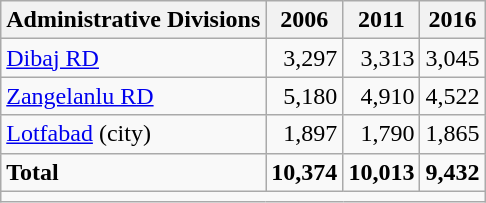<table class="wikitable">
<tr>
<th>Administrative Divisions</th>
<th>2006</th>
<th>2011</th>
<th>2016</th>
</tr>
<tr>
<td><a href='#'>Dibaj RD</a></td>
<td style="text-align: right;">3,297</td>
<td style="text-align: right;">3,313</td>
<td style="text-align: right;">3,045</td>
</tr>
<tr>
<td><a href='#'>Zangelanlu RD</a></td>
<td style="text-align: right;">5,180</td>
<td style="text-align: right;">4,910</td>
<td style="text-align: right;">4,522</td>
</tr>
<tr>
<td><a href='#'>Lotfabad</a> (city)</td>
<td style="text-align: right;">1,897</td>
<td style="text-align: right;">1,790</td>
<td style="text-align: right;">1,865</td>
</tr>
<tr>
<td><strong>Total</strong></td>
<td style="text-align: right;"><strong>10,374</strong></td>
<td style="text-align: right;"><strong>10,013</strong></td>
<td style="text-align: right;"><strong>9,432</strong></td>
</tr>
<tr>
<td colspan=4></td>
</tr>
</table>
